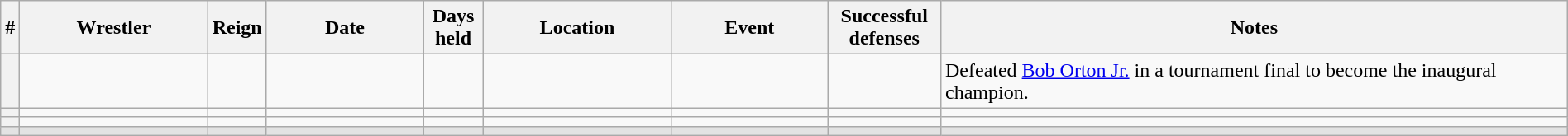<table class="wikitable sortable" width=100% style="text-align: center">
<tr>
<th width=0%>#</th>
<th width=12%>Wrestler</th>
<th width=0%>Reign</th>
<th width=10%>Date</th>
<th width=0%>Days held</th>
<th width=12%>Location</th>
<th width=10%>Event</th>
<th width=0%>Successful defenses</th>
<th width=40% class="unsortable">Notes</th>
</tr>
<tr>
<th></th>
<td></td>
<td></td>
<td></td>
<td></td>
<td></td>
<td></td>
<td></td>
<td align=left>Defeated <a href='#'>Bob Orton Jr.</a> in a tournament final to become the inaugural champion.</td>
</tr>
<tr>
<th></th>
<td></td>
<td></td>
<td></td>
<td></td>
<td></td>
<td></td>
<td></td>
<td></td>
</tr>
<tr>
<th></th>
<td></td>
<td></td>
<td></td>
<td></td>
<td></td>
<td></td>
<td></td>
<td></td>
</tr>
<tr style="background:#e3e3e3">
<td></td>
<td></td>
<td></td>
<td></td>
<td></td>
<td></td>
<td></td>
<td></td>
<td></td>
</tr>
</table>
